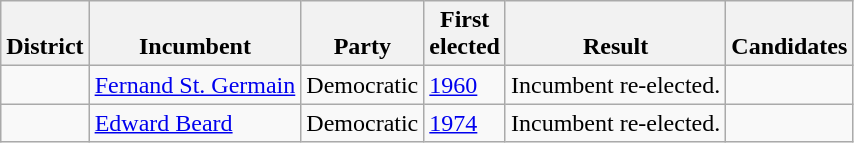<table class=wikitable>
<tr valign=bottom>
<th>District</th>
<th>Incumbent</th>
<th>Party</th>
<th>First<br>elected</th>
<th>Result</th>
<th>Candidates</th>
</tr>
<tr>
<td></td>
<td><a href='#'>Fernand St. Germain</a></td>
<td>Democratic</td>
<td><a href='#'>1960</a></td>
<td>Incumbent re-elected.</td>
<td nowrap></td>
</tr>
<tr>
<td></td>
<td><a href='#'>Edward Beard</a></td>
<td>Democratic</td>
<td><a href='#'>1974</a></td>
<td>Incumbent re-elected.</td>
<td nowrap></td>
</tr>
</table>
